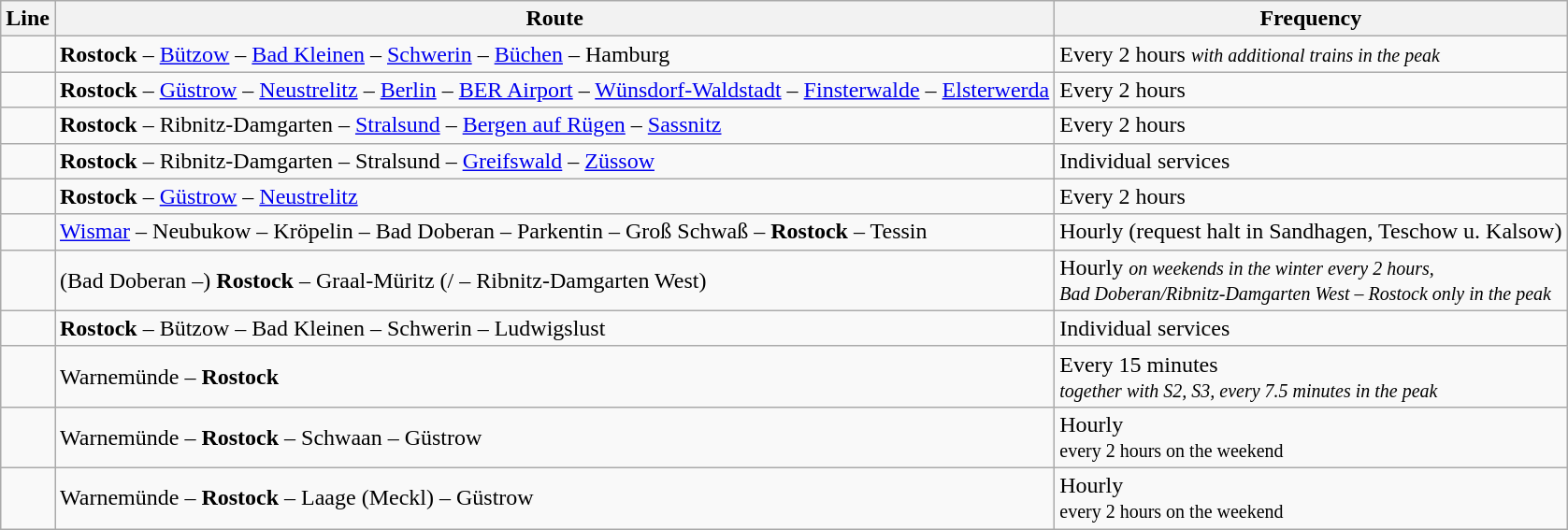<table class="wikitable">
<tr class="hintergrundfarbe5">
<th>Line</th>
<th>Route</th>
<th>Frequency</th>
</tr>
<tr>
<td align="center"></td>
<td><strong>Rostock</strong> – <a href='#'>Bützow</a> – <a href='#'>Bad Kleinen</a> – <a href='#'>Schwerin</a> – <a href='#'>Büchen</a> – Hamburg</td>
<td>Every 2 hours <small><em>with additional trains in the peak</em></small></td>
</tr>
<tr>
<td align="center"></td>
<td><strong>Rostock</strong> – <a href='#'>Güstrow</a> – <a href='#'>Neustrelitz</a> – <a href='#'>Berlin</a> – <a href='#'>BER Airport</a> – <a href='#'>Wünsdorf-Waldstadt</a> – <a href='#'>Finsterwalde</a> – <a href='#'>Elsterwerda</a></td>
<td>Every 2 hours</td>
</tr>
<tr>
<td align="center"></td>
<td><strong>Rostock</strong> – Ribnitz-Damgarten – <a href='#'>Stralsund</a> – <a href='#'>Bergen auf Rügen</a> – <a href='#'>Sassnitz</a></td>
<td>Every 2 hours</td>
</tr>
<tr>
<td align="center"></td>
<td><strong>Rostock</strong> – Ribnitz-Damgarten – Stralsund – <a href='#'>Greifswald</a> – <a href='#'>Züssow</a></td>
<td>Individual services</td>
</tr>
<tr>
<td></td>
<td><strong>Rostock</strong> – <a href='#'>Güstrow</a> – <a href='#'>Neustrelitz</a></td>
<td>Every 2 hours</td>
</tr>
<tr>
<td align="center"></td>
<td><a href='#'>Wismar</a> – Neubukow – Kröpelin – Bad Doberan – Parkentin – Groß Schwaß – <strong>Rostock</strong> – Tessin</td>
<td>Hourly (request halt in Sandhagen, Teschow u. Kalsow)</td>
</tr>
<tr>
<td align="center"></td>
<td>(Bad Doberan –) <strong>Rostock</strong> – Graal-Müritz (/ – Ribnitz-Damgarten West)</td>
<td>Hourly <small><em>on weekends in the winter every 2 hours,<br>Bad Doberan/Ribnitz-Damgarten West – Rostock only in the peak</em></small></td>
</tr>
<tr>
<td align="center"></td>
<td><strong>Rostock</strong> – Bützow – Bad Kleinen – Schwerin – Ludwigslust</td>
<td>Individual services</td>
</tr>
<tr>
<td align="center"></td>
<td>Warnemünde – <strong>Rostock</strong></td>
<td>Every 15 minutes<br><small><em>together with S2, S3, every 7.5 minutes in the peak</em></small></td>
</tr>
<tr>
<td align="center"></td>
<td>Warnemünde – <strong>Rostock</strong> – Schwaan – Güstrow</td>
<td>Hourly<br><small>every 2 hours on the weekend</small></td>
</tr>
<tr>
<td align="center"></td>
<td>Warnemünde – <strong>Rostock</strong> – Laage (Meckl) – Güstrow</td>
<td>Hourly<br><small>every 2 hours on the weekend</small></td>
</tr>
</table>
